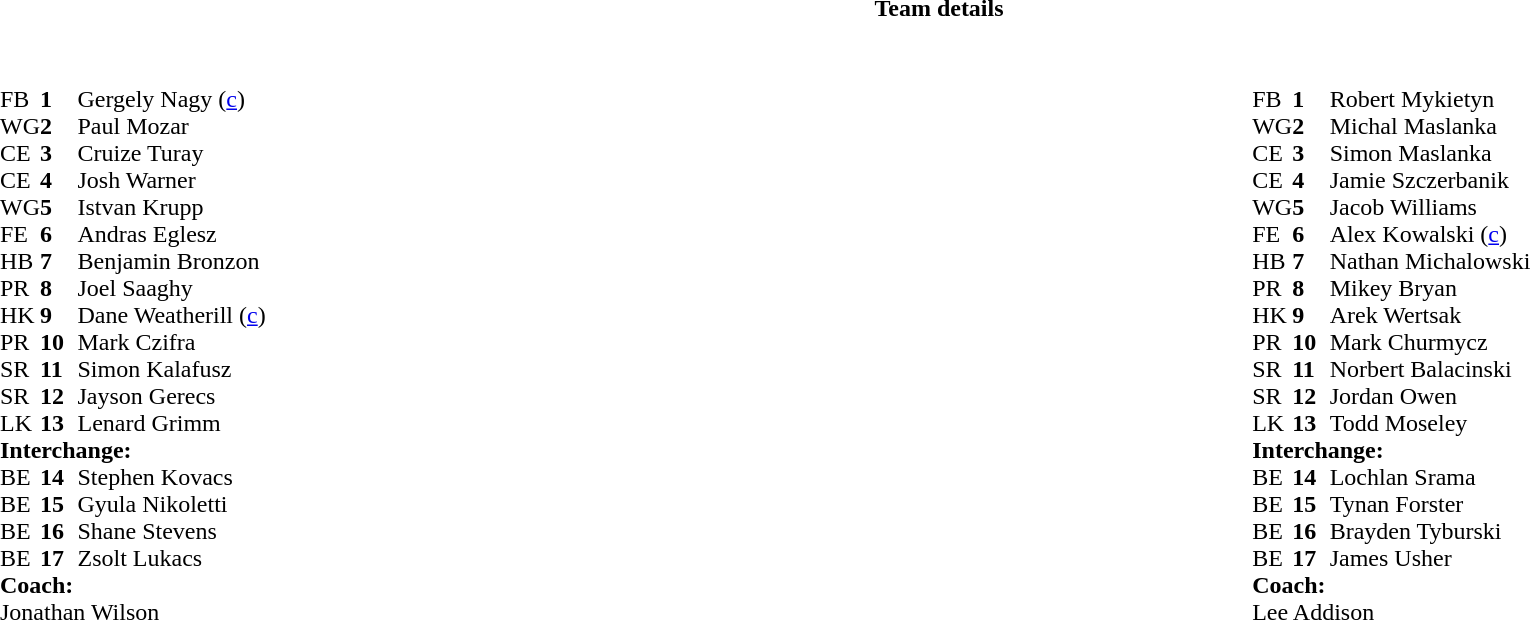<table border="0" width="100%" class="collapsible collapsed">
<tr>
<th>Team details</th>
</tr>
<tr>
<td><br><table width="100%">
<tr>
<td valign="top" width="50%"><br><table style="font-size: 100%" cellspacing="0" cellpadding="0">
<tr>
<th width="25"></th>
<th width="25"></th>
<th></th>
<th width="25"></th>
</tr>
<tr>
<td>FB</td>
<td><strong>1</strong></td>
<td>Gergely Nagy (<a href='#'>c</a>)</td>
</tr>
<tr>
<td>WG</td>
<td><strong>2</strong></td>
<td>Paul Mozar</td>
</tr>
<tr>
<td>CE</td>
<td><strong>3</strong></td>
<td>Cruize Turay</td>
</tr>
<tr>
<td>CE</td>
<td><strong>4</strong></td>
<td>Josh Warner</td>
</tr>
<tr>
<td>WG</td>
<td><strong>5</strong></td>
<td>Istvan Krupp</td>
</tr>
<tr>
<td>FE</td>
<td><strong>6</strong></td>
<td>Andras Eglesz</td>
</tr>
<tr>
<td>HB</td>
<td><strong>7</strong></td>
<td>Benjamin Bronzon</td>
</tr>
<tr>
<td>PR</td>
<td><strong>8</strong></td>
<td>Joel Saaghy</td>
</tr>
<tr>
<td>HK</td>
<td><strong>9</strong></td>
<td>Dane Weatherill (<a href='#'>c</a>)</td>
</tr>
<tr>
<td>PR</td>
<td><strong>10</strong></td>
<td>Mark Czifra</td>
</tr>
<tr>
<td>SR</td>
<td><strong>11</strong></td>
<td>Simon Kalafusz</td>
</tr>
<tr>
<td>SR</td>
<td><strong>12</strong></td>
<td>Jayson Gerecs</td>
</tr>
<tr>
<td>LK</td>
<td><strong>13</strong></td>
<td>Lenard Grimm</td>
</tr>
<tr>
<td colspan=3><strong>Interchange:</strong></td>
</tr>
<tr>
<td>BE</td>
<td><strong>14</strong></td>
<td>Stephen Kovacs</td>
</tr>
<tr>
<td>BE</td>
<td><strong>15</strong></td>
<td>Gyula Nikoletti</td>
</tr>
<tr>
<td>BE</td>
<td><strong>16</strong></td>
<td>Shane Stevens</td>
</tr>
<tr>
<td>BE</td>
<td><strong>17</strong></td>
<td>Zsolt Lukacs</td>
</tr>
<tr>
<td colspan=3><strong>Coach:</strong></td>
</tr>
<tr>
<td colspan="4"> Jonathan Wilson</td>
</tr>
</table>
</td>
<td valign="top" width="50%"><br><table style="font-size: 100%" cellspacing="0" cellpadding="0" align="center">
<tr>
<th width="25"></th>
<th width="25"></th>
<th></th>
<th width="25"></th>
</tr>
<tr>
<td>FB</td>
<td><strong>1</strong></td>
<td>Robert Mykietyn</td>
</tr>
<tr>
<td>WG</td>
<td><strong>2</strong></td>
<td>Michal Maslanka</td>
</tr>
<tr>
<td>CE</td>
<td><strong>3</strong></td>
<td>Simon Maslanka</td>
</tr>
<tr>
<td>CE</td>
<td><strong>4</strong></td>
<td>Jamie Szczerbanik</td>
</tr>
<tr>
<td>WG</td>
<td><strong>5</strong></td>
<td>Jacob Williams</td>
</tr>
<tr>
<td>FE</td>
<td><strong>6</strong></td>
<td>Alex Kowalski (<a href='#'>c</a>)</td>
</tr>
<tr>
<td>HB</td>
<td><strong>7</strong></td>
<td>Nathan Michalowski</td>
</tr>
<tr>
<td>PR</td>
<td><strong>8</strong></td>
<td>Mikey Bryan</td>
</tr>
<tr>
<td>HK</td>
<td><strong>9</strong></td>
<td>Arek Wertsak</td>
</tr>
<tr>
<td>PR</td>
<td><strong>10</strong></td>
<td>Mark Churmycz</td>
</tr>
<tr>
<td>SR</td>
<td><strong>11</strong></td>
<td>Norbert Balacinski</td>
</tr>
<tr>
<td>SR</td>
<td><strong>12</strong></td>
<td>Jordan Owen</td>
</tr>
<tr>
<td>LK</td>
<td><strong>13</strong></td>
<td>Todd Moseley</td>
</tr>
<tr>
<td colspan=3><strong>Interchange:</strong></td>
</tr>
<tr>
<td>BE</td>
<td><strong>14</strong></td>
<td>Lochlan Srama</td>
</tr>
<tr>
<td>BE</td>
<td><strong>15</strong></td>
<td>Tynan Forster</td>
</tr>
<tr>
<td>BE</td>
<td><strong>16</strong></td>
<td>Brayden Tyburski</td>
</tr>
<tr>
<td>BE</td>
<td><strong>17</strong></td>
<td>James Usher</td>
</tr>
<tr>
<td colspan=3><strong>Coach:</strong></td>
</tr>
<tr>
<td colspan="4"> Lee Addison</td>
</tr>
</table>
</td>
</tr>
</table>
</td>
</tr>
</table>
